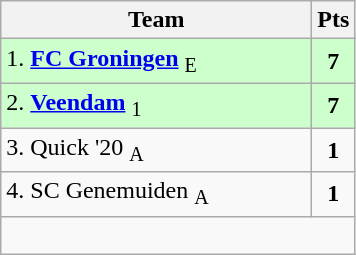<table class="wikitable" style="text-align:center; float:left; margin-right:1em">
<tr>
<th style="width:200px">Team</th>
<th width=20>Pts</th>
</tr>
<tr bgcolor=ccffcc>
<td align=left>1. <strong><a href='#'>FC Groningen</a></strong> <sub>E</sub></td>
<td><strong>7</strong></td>
</tr>
<tr bgcolor=ccffcc>
<td align=left>2. <strong><a href='#'>Veendam</a></strong> <sub>1</sub></td>
<td><strong>7</strong></td>
</tr>
<tr>
<td align=left>3. Quick '20 <sub>A</sub></td>
<td><strong>1</strong></td>
</tr>
<tr>
<td align=left>4. SC Genemuiden <sub>A</sub></td>
<td><strong>1</strong></td>
</tr>
<tr>
<td colspan=2> </td>
</tr>
</table>
